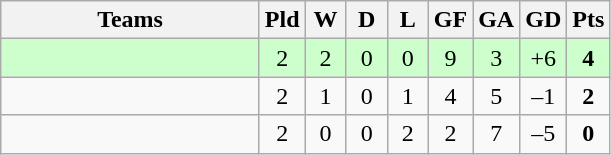<table class="wikitable" style="text-align: center;">
<tr>
<th width=165>Teams</th>
<th width=20>Pld</th>
<th width=20>W</th>
<th width=20>D</th>
<th width=20>L</th>
<th width=20>GF</th>
<th width=20>GA</th>
<th width=20>GD</th>
<th width=20>Pts</th>
</tr>
<tr align=center style="background:#ccffcc;">
<td style="text-align:left;"></td>
<td>2</td>
<td>2</td>
<td>0</td>
<td>0</td>
<td>9</td>
<td>3</td>
<td>+6</td>
<td><strong>4</strong></td>
</tr>
<tr align=center>
<td style="text-align:left;"></td>
<td>2</td>
<td>1</td>
<td>0</td>
<td>1</td>
<td>4</td>
<td>5</td>
<td>–1</td>
<td><strong>2</strong></td>
</tr>
<tr align=center>
<td style="text-align:left;"></td>
<td>2</td>
<td>0</td>
<td>0</td>
<td>2</td>
<td>2</td>
<td>7</td>
<td>–5</td>
<td><strong>0</strong></td>
</tr>
</table>
